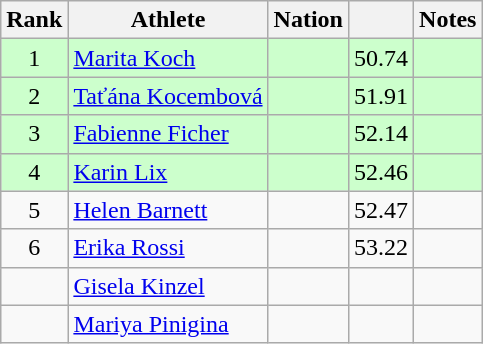<table class="wikitable sortable" style="text-align:center">
<tr>
<th scope="col">Rank</th>
<th scope="col">Athlete</th>
<th scope="col">Nation</th>
<th scope="col"></th>
<th scope="col">Notes</th>
</tr>
<tr bgcolor=ccffcc>
<td>1</td>
<td align=left><a href='#'>Marita Koch</a></td>
<td align=left></td>
<td>50.74</td>
<td></td>
</tr>
<tr bgcolor=ccffcc>
<td>2</td>
<td align=left><a href='#'>Taťána Kocembová</a></td>
<td align=left></td>
<td>51.91</td>
<td></td>
</tr>
<tr bgcolor=ccffcc>
<td>3</td>
<td align=left><a href='#'>Fabienne Ficher</a></td>
<td align=left></td>
<td>52.14</td>
<td></td>
</tr>
<tr bgcolor=ccffcc>
<td>4</td>
<td align=left><a href='#'>Karin Lix</a></td>
<td align=left></td>
<td>52.46</td>
<td></td>
</tr>
<tr>
<td>5</td>
<td align=left><a href='#'>Helen Barnett</a></td>
<td align=left></td>
<td>52.47</td>
<td></td>
</tr>
<tr>
<td>6</td>
<td align=left><a href='#'>Erika Rossi</a></td>
<td align=left></td>
<td>53.22</td>
<td></td>
</tr>
<tr>
<td></td>
<td align=left><a href='#'>Gisela Kinzel</a></td>
<td align=left></td>
<td></td>
<td></td>
</tr>
<tr>
<td></td>
<td align=left><a href='#'>Mariya Pinigina</a></td>
<td align=left></td>
<td></td>
<td></td>
</tr>
</table>
